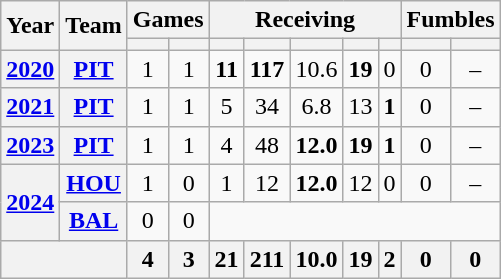<table class="wikitable" style="text-align:center;">
<tr>
<th rowspan="2">Year</th>
<th rowspan="2">Team</th>
<th colspan="2">Games</th>
<th colspan="5">Receiving</th>
<th colspan="2">Fumbles</th>
</tr>
<tr>
<th></th>
<th></th>
<th></th>
<th></th>
<th></th>
<th></th>
<th></th>
<th></th>
<th></th>
</tr>
<tr>
<th><a href='#'>2020</a></th>
<th><a href='#'>PIT</a></th>
<td>1</td>
<td>1</td>
<td><strong>11</strong></td>
<td><strong>117</strong></td>
<td>10.6</td>
<td><strong>19</strong></td>
<td>0</td>
<td>0</td>
<td>–</td>
</tr>
<tr>
<th><a href='#'>2021</a></th>
<th><a href='#'>PIT</a></th>
<td>1</td>
<td>1</td>
<td>5</td>
<td>34</td>
<td>6.8</td>
<td>13</td>
<td><strong>1</strong></td>
<td>0</td>
<td>–</td>
</tr>
<tr>
<th><a href='#'>2023</a></th>
<th><a href='#'>PIT</a></th>
<td>1</td>
<td>1</td>
<td>4</td>
<td>48</td>
<td><strong>12.0</strong></td>
<td><strong>19</strong></td>
<td><strong>1</strong></td>
<td>0</td>
<td>–</td>
</tr>
<tr>
<th rowspan="2"><a href='#'>2024</a></th>
<th><a href='#'>HOU</a></th>
<td>1</td>
<td>0</td>
<td>1</td>
<td>12</td>
<td><strong>12.0</strong></td>
<td>12</td>
<td>0</td>
<td>0</td>
<td>–</td>
</tr>
<tr>
<th><a href='#'>BAL</a></th>
<td>0</td>
<td>0</td>
<td colspan="7"></td>
</tr>
<tr>
<th colspan="2"></th>
<th>4</th>
<th>3</th>
<th>21</th>
<th>211</th>
<th>10.0</th>
<th>19</th>
<th>2</th>
<th>0</th>
<th>0</th>
</tr>
</table>
